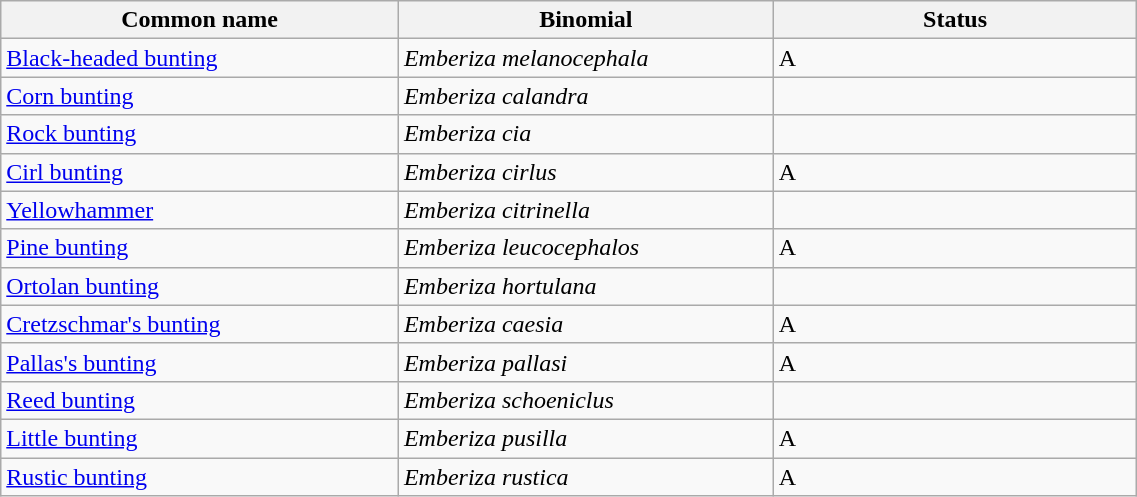<table width=60% class="wikitable">
<tr>
<th width=35%>Common name</th>
<th width=33%>Binomial</th>
<th width=32%>Status</th>
</tr>
<tr>
<td><a href='#'>Black-headed bunting</a></td>
<td><em>Emberiza melanocephala</em></td>
<td>A</td>
</tr>
<tr>
<td><a href='#'>Corn bunting</a></td>
<td><em>Emberiza calandra</em></td>
<td></td>
</tr>
<tr>
<td><a href='#'>Rock bunting</a></td>
<td><em>Emberiza cia</em></td>
<td></td>
</tr>
<tr>
<td><a href='#'>Cirl bunting</a></td>
<td><em>Emberiza cirlus</em></td>
<td>A</td>
</tr>
<tr>
<td><a href='#'>Yellowhammer</a></td>
<td><em>Emberiza citrinella</em></td>
<td></td>
</tr>
<tr>
<td><a href='#'>Pine bunting</a></td>
<td><em>Emberiza leucocephalos</em></td>
<td>A</td>
</tr>
<tr>
<td><a href='#'>Ortolan bunting</a></td>
<td><em>Emberiza hortulana</em></td>
<td></td>
</tr>
<tr>
<td><a href='#'>Cretzschmar's bunting</a></td>
<td><em>Emberiza caesia</em></td>
<td>A</td>
</tr>
<tr>
<td><a href='#'>Pallas's bunting</a></td>
<td><em>Emberiza pallasi</em></td>
<td>A</td>
</tr>
<tr>
<td><a href='#'>Reed bunting</a></td>
<td><em>Emberiza schoeniclus</em></td>
<td></td>
</tr>
<tr>
<td><a href='#'>Little bunting</a></td>
<td><em>Emberiza pusilla</em></td>
<td>A</td>
</tr>
<tr>
<td><a href='#'>Rustic bunting</a></td>
<td><em>Emberiza rustica</em></td>
<td>A</td>
</tr>
</table>
